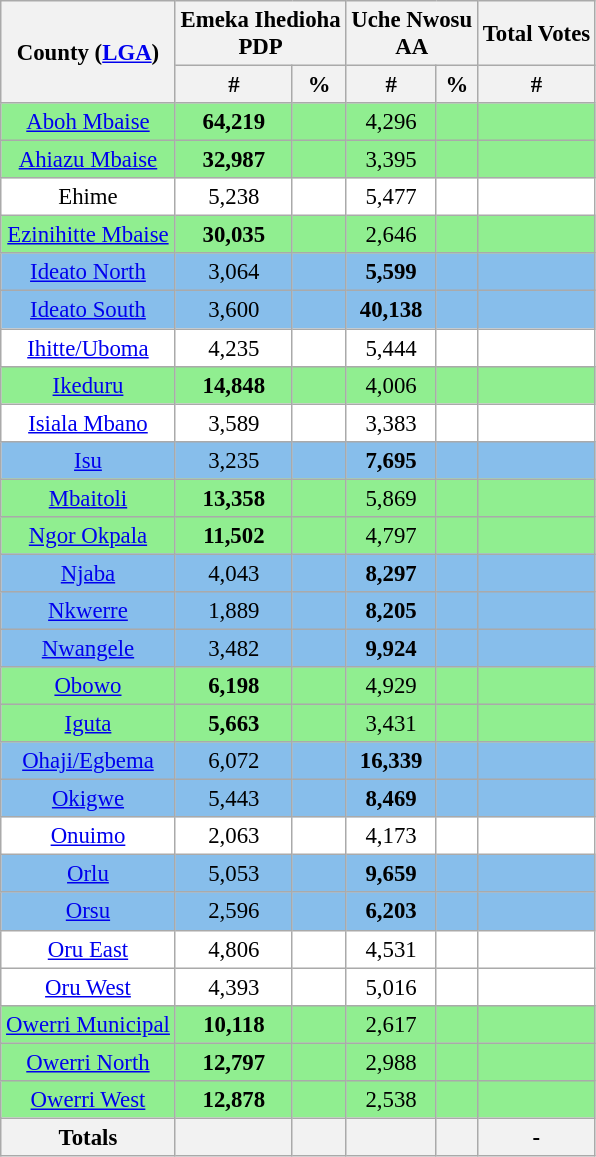<table class="wikitable sortable" style=" font-size: 95%">
<tr>
<th rowspan="2">County (<a href='#'>LGA</a>)</th>
<th colspan="2">Emeka Ihedioha<br>PDP</th>
<th colspan="2">Uche Nwosu<br>AA</th>
<th>Total Votes</th>
</tr>
<tr>
<th>#</th>
<th>%</th>
<th>#</th>
<th>%</th>
<th>#</th>
</tr>
<tr>
<td bgcolor=#90EE90 align="center"><a href='#'>Aboh Mbaise</a></td>
<td bgcolor=#90EE90 align="center"><strong>64,219</strong></td>
<td bgcolor=#90EE90 align="center"></td>
<td bgcolor=#90EE90 align="center">4,296</td>
<td bgcolor=#90EE90 align="center"></td>
<td bgcolor=#90EE90 align="center"></td>
</tr>
<tr>
<td bgcolor=#90EE90 align="center"><a href='#'>Ahiazu Mbaise</a></td>
<td bgcolor=#90EE90 align="center"><strong>32,987</strong></td>
<td bgcolor=#90EE90 align="center"></td>
<td bgcolor=#90EE90 align="center">3,395</td>
<td bgcolor=#90EE90 align="center"></td>
<td bgcolor=#90EE90 align="center"></td>
</tr>
<tr>
<td bgcolor=#FFFFFF align="center">Ehime</td>
<td bgcolor=#FFFFFF align="center">5,238</td>
<td bgcolor=#FFFFFF align="center"></td>
<td bgcolor=#FFFFFF align="center">5,477</td>
<td bgcolor=#FFFFFF align="center"></td>
<td bgcolor=#FFFFFF align="center"></td>
</tr>
<tr>
<td bgcolor=#90EE90 align="center"><a href='#'>Ezinihitte Mbaise</a></td>
<td bgcolor=#90EE90 align="center"><strong>30,035</strong></td>
<td bgcolor=#90EE90 align="center"></td>
<td bgcolor=#90EE90 align="center">2,646</td>
<td bgcolor=#90EE90 align="center"></td>
<td bgcolor=#90EE90 align="center"></td>
</tr>
<tr>
<td bgcolor=#87BEEB align="center"><a href='#'>Ideato North</a></td>
<td bgcolor=#87BEEB align="center">3,064</td>
<td bgcolor=#87BEEB align="center"></td>
<td bgcolor=#87BEEB align="center"><strong>5,599</strong></td>
<td bgcolor=#87BEEB align="center"></td>
<td bgcolor=#87BEEB align="center"></td>
</tr>
<tr>
<td bgcolor=#87BEEB align="center"><a href='#'>Ideato South</a></td>
<td bgcolor=#87BEEB align="center">3,600</td>
<td bgcolor=#87BEEB align="center"></td>
<td bgcolor=#87BEEB align="center"><strong>40,138</strong></td>
<td bgcolor=#87BEEB align="center"></td>
<td bgcolor=#87BEEB align="center"></td>
</tr>
<tr>
<td bgcolor=#FFFFFF align="center"><a href='#'>Ihitte/Uboma</a></td>
<td bgcolor=#FFFFFF align="center">4,235</td>
<td bgcolor=#FFFFFF align="center"></td>
<td bgcolor=#FFFFFF align="center">5,444</td>
<td bgcolor=#FFFFFF align="center"></td>
<td bgcolor=#FFFFFF align="center"></td>
</tr>
<tr>
<td bgcolor=#90EE90 align="center"><a href='#'>Ikeduru</a></td>
<td bgcolor=#90EE90 align="center"><strong>14,848</strong></td>
<td bgcolor=#90EE90 align="center"></td>
<td bgcolor=#90EE90 align="center">4,006</td>
<td bgcolor=#90EE90 align="center"></td>
<td bgcolor=#90EE90 align="center"></td>
</tr>
<tr>
<td bgcolor=#FFFFFF align="center"><a href='#'>Isiala Mbano</a></td>
<td bgcolor=#FFFFFF align="center">3,589</td>
<td bgcolor=#FFFFFF align="center"></td>
<td bgcolor=#FFFFFF align="center">3,383</td>
<td bgcolor=#FFFFFF align="center"></td>
<td bgcolor=#FFFFFF align="center"></td>
</tr>
<tr>
<td bgcolor=#87BEEB align="center"><a href='#'>Isu</a></td>
<td bgcolor=#87BEEB align="center">3,235</td>
<td bgcolor=#87BEEB align="center"></td>
<td bgcolor=#87BEEB align="center"><strong>7,695</strong></td>
<td bgcolor=#87BEEB align="center"></td>
<td bgcolor=#87BEEB align="center"></td>
</tr>
<tr>
<td bgcolor=#90EE90 align="center"><a href='#'>Mbaitoli</a></td>
<td bgcolor=#90EE90 align="center"><strong>13,358</strong></td>
<td bgcolor=#90EE90 align="center"></td>
<td bgcolor=#90EE90 align="center">5,869</td>
<td bgcolor=#90EE90 align="center"></td>
<td bgcolor=#90EE90 align="center"></td>
</tr>
<tr>
<td bgcolor=#90EE90 align="center"><a href='#'>Ngor Okpala</a></td>
<td bgcolor=#90EE90 align="center"><strong>11,502</strong></td>
<td bgcolor=#90EE90 align="center"></td>
<td bgcolor=#90EE90 align="center">4,797</td>
<td bgcolor=#90EE90 align="center"></td>
<td bgcolor=#90EE90 align="center"></td>
</tr>
<tr>
<td bgcolor=#87BEEB align="center"><a href='#'>Njaba</a></td>
<td bgcolor=#87BEEB align="center">4,043</td>
<td bgcolor=#87BEEB align="center"></td>
<td bgcolor=#87BEEB align="center"><strong>8,297</strong></td>
<td bgcolor=#87BEEB align="center"></td>
<td bgcolor=#87BEEB align="center"></td>
</tr>
<tr>
<td bgcolor=#87BEEB align="center"><a href='#'>Nkwerre</a></td>
<td bgcolor=#87BEEB align="center">1,889</td>
<td bgcolor=#87BEEB align="center"></td>
<td bgcolor=#87BEEB align="center"><strong>8,205</strong></td>
<td bgcolor=#87BEEB align="center"></td>
<td bgcolor=#87BEEB align="center"></td>
</tr>
<tr>
<td bgcolor=#87BEEB align="center"><a href='#'>Nwangele</a></td>
<td bgcolor=#87BEEB align="center">3,482</td>
<td bgcolor=#87BEEB align="center"></td>
<td bgcolor=#87BEEB align="center"><strong>9,924</strong></td>
<td bgcolor=#87BEEB align="center"></td>
<td bgcolor=#87BEEB align="center"></td>
</tr>
<tr>
<td bgcolor=#90EE90 align="center"><a href='#'>Obowo</a></td>
<td bgcolor=#90EE90 align="center"><strong>6,198</strong></td>
<td bgcolor=#90EE90 align="center"></td>
<td bgcolor=#90EE90 align="center">4,929</td>
<td bgcolor=#90EE90 align="center"></td>
<td bgcolor=#90EE90 align="center"></td>
</tr>
<tr>
<td bgcolor=#90EE90 align="center"><a href='#'>Iguta</a></td>
<td bgcolor=#90EE90 align="center"><strong>5,663</strong></td>
<td bgcolor=#90EE90 align="center"></td>
<td bgcolor=#90EE90 align="center">3,431</td>
<td bgcolor=#90EE90 align="center"></td>
<td bgcolor=#90EE90 align="center"></td>
</tr>
<tr>
<td bgcolor=#87BEEB align="center"><a href='#'>Ohaji/Egbema</a></td>
<td bgcolor=#87BEEB align="center">6,072</td>
<td bgcolor=#87BEEB align="center"></td>
<td bgcolor=#87BEEB align="center"><strong>16,339</strong></td>
<td bgcolor=#87BEEB align="center"></td>
<td bgcolor=#87BEEB align="center"></td>
</tr>
<tr>
<td bgcolor=#87BEEB align="center"><a href='#'>Okigwe</a></td>
<td bgcolor=#87BEEB align="center">5,443</td>
<td bgcolor=#87BEEB align="center"></td>
<td bgcolor=#87BEEB align="center"><strong>8,469</strong></td>
<td bgcolor=#87BEEB align="center"></td>
<td bgcolor=#87BEEB align="center"></td>
</tr>
<tr>
<td bgcolor=#FFFFFF align="center"><a href='#'>Onuimo</a></td>
<td bgcolor=#FFFFFF align="center">2,063</td>
<td bgcolor=#FFFFFF align="center"></td>
<td bgcolor=#FFFFFF align="center">4,173</td>
<td bgcolor=#FFFFFF align="center"></td>
<td bgcolor=#FFFFFF align="center"></td>
</tr>
<tr>
<td bgcolor=#87BEEB align="center"><a href='#'>Orlu</a></td>
<td bgcolor=#87BEEB align="center">5,053</td>
<td bgcolor=#87BEEB align="center"></td>
<td bgcolor=#87BEEB align="center"><strong>9,659</strong></td>
<td bgcolor=#87BEEB align="center"></td>
<td bgcolor=#87BEEB align="center"></td>
</tr>
<tr>
<td bgcolor=#87BEEB align="center"><a href='#'>Orsu</a></td>
<td bgcolor=#87BEEB align="center">2,596</td>
<td bgcolor=#87BEEB align="center"></td>
<td bgcolor=#87BEEB align="center"><strong>6,203</strong></td>
<td bgcolor=#87BEEB align="center"></td>
<td bgcolor=#87BEEB align="center"></td>
</tr>
<tr>
<td bgcolor=#FFFFFF align="center"><a href='#'>Oru East</a></td>
<td bgcolor=#FFFFFF align="center">4,806</td>
<td bgcolor=#FFFFFF align="center"></td>
<td bgcolor=#FFFFFF align="center">4,531</td>
<td bgcolor=#FFFFFF align="center"></td>
<td bgcolor=#FFFFFF align="center"></td>
</tr>
<tr>
<td bgcolor=#FFFFFF align="center"><a href='#'>Oru West</a></td>
<td bgcolor=#FFFFFF align="center">4,393</td>
<td bgcolor=#FFFFFF align="center"></td>
<td bgcolor=#FFFFFF align="center">5,016</td>
<td bgcolor=#FFFFFF align="center"></td>
<td bgcolor=#FFFFFF align="center"></td>
</tr>
<tr>
<td bgcolor=#90EE90 align="center"><a href='#'>Owerri Municipal</a></td>
<td bgcolor=#90EE90 align="center"><strong>10,118</strong></td>
<td bgcolor=#90EE90 align="center"></td>
<td bgcolor=#90EE90 align="center">2,617</td>
<td bgcolor=#90EE90 align="center"></td>
<td bgcolor=#90EE90 align="center"></td>
</tr>
<tr>
<td bgcolor=#90EE90 align="center"><a href='#'>Owerri North</a></td>
<td bgcolor=#90EE90 align="center"><strong>12,797</strong></td>
<td bgcolor=#90EE90 align="center"></td>
<td bgcolor=#90EE90 align="center">2,988</td>
<td bgcolor=#90EE90 align="center"></td>
<td bgcolor=#90EE90 align="center"></td>
</tr>
<tr>
<td bgcolor=#90EE90 align="center"><a href='#'>Owerri West</a></td>
<td bgcolor=#90EE90 align="center"><strong>12,878</strong></td>
<td bgcolor=#90EE90 align="center"></td>
<td bgcolor=#90EE90 align="center">2,538</td>
<td bgcolor=#90EE90 align="center"></td>
<td bgcolor=#90EE90 align="center"></td>
</tr>
<tr>
<th>Totals</th>
<th></th>
<th></th>
<th></th>
<th></th>
<th>-</th>
</tr>
</table>
